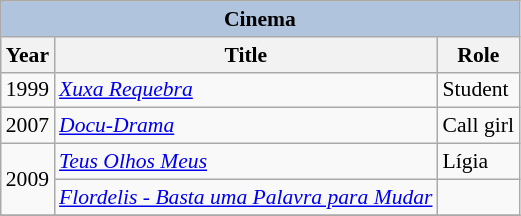<table class="wikitable" style="font-size: 90%;">
<tr>
<th colspan="4" style="background: LightSteelBlue;">Cinema</th>
</tr>
<tr>
<th>Year</th>
<th>Title</th>
<th>Role</th>
</tr>
<tr>
<td>1999</td>
<td><em><a href='#'>Xuxa Requebra</a></em></td>
<td>Student</td>
</tr>
<tr>
<td>2007</td>
<td><em><a href='#'>Docu-Drama</a></em></td>
<td>Call girl</td>
</tr>
<tr>
<td rowspan="2">2009</td>
<td><em><a href='#'>Teus Olhos Meus</a></em></td>
<td>Lígia</td>
</tr>
<tr>
<td><em><a href='#'>Flordelis - Basta uma Palavra para Mudar</a></em></td>
<td></td>
</tr>
<tr>
</tr>
</table>
